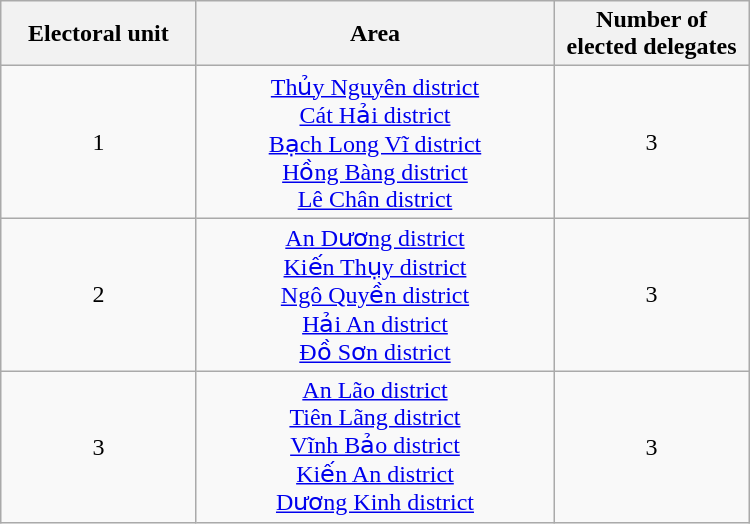<table class="wikitable" style="text-align:center; width:500px;">
<tr>
<th width=60>Electoral unit</th>
<th width=120>Area</th>
<th width=60>Number of elected delegates</th>
</tr>
<tr>
<td>1</td>
<td><a href='#'>Thủy Nguyên district</a><br><a href='#'>Cát Hải district</a><br><a href='#'>Bạch Long Vĩ district</a><br><a href='#'>Hồng Bàng district</a><br><a href='#'>Lê Chân district</a></td>
<td>3</td>
</tr>
<tr>
<td>2</td>
<td><a href='#'>An Dương district</a><br><a href='#'>Kiến Thụy district</a><br><a href='#'>Ngô Quyền district</a><br><a href='#'>Hải An district</a><br><a href='#'>Đồ Sơn district</a></td>
<td>3</td>
</tr>
<tr>
<td>3</td>
<td><a href='#'>An Lão district</a><br><a href='#'>Tiên Lãng district</a><br><a href='#'>Vĩnh Bảo district</a><br><a href='#'>Kiến An district</a><br><a href='#'>Dương Kinh district</a></td>
<td>3</td>
</tr>
</table>
